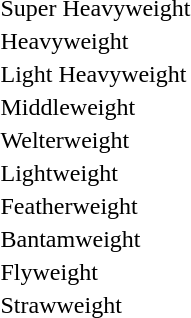<table>
<tr>
<td>Super Heavyweight</td>
<td></td>
<td></td>
<td></td>
<td></td>
</tr>
<tr>
<td>Heavyweight</td>
<td></td>
<td></td>
<td></td>
<td></td>
</tr>
<tr>
<td>Light Heavyweight</td>
<td></td>
<td></td>
<td></td>
<td></td>
</tr>
<tr>
<td>Middleweight</td>
<td></td>
<td></td>
<td></td>
<td></td>
</tr>
<tr>
<td>Welterweight</td>
<td></td>
<td></td>
<td></td>
<td></td>
</tr>
<tr>
<td>Lightweight</td>
<td></td>
<td></td>
<td></td>
<td></td>
</tr>
<tr>
<td>Featherweight</td>
<td></td>
<td></td>
<td></td>
<td></td>
</tr>
<tr>
<td>Bantamweight</td>
<td></td>
<td></td>
<td></td>
<td></td>
</tr>
<tr>
<td>Flyweight</td>
<td></td>
<td></td>
<td></td>
<td></td>
</tr>
<tr>
<td>Strawweight</td>
<td></td>
<td></td>
<td></td>
<td></td>
</tr>
</table>
